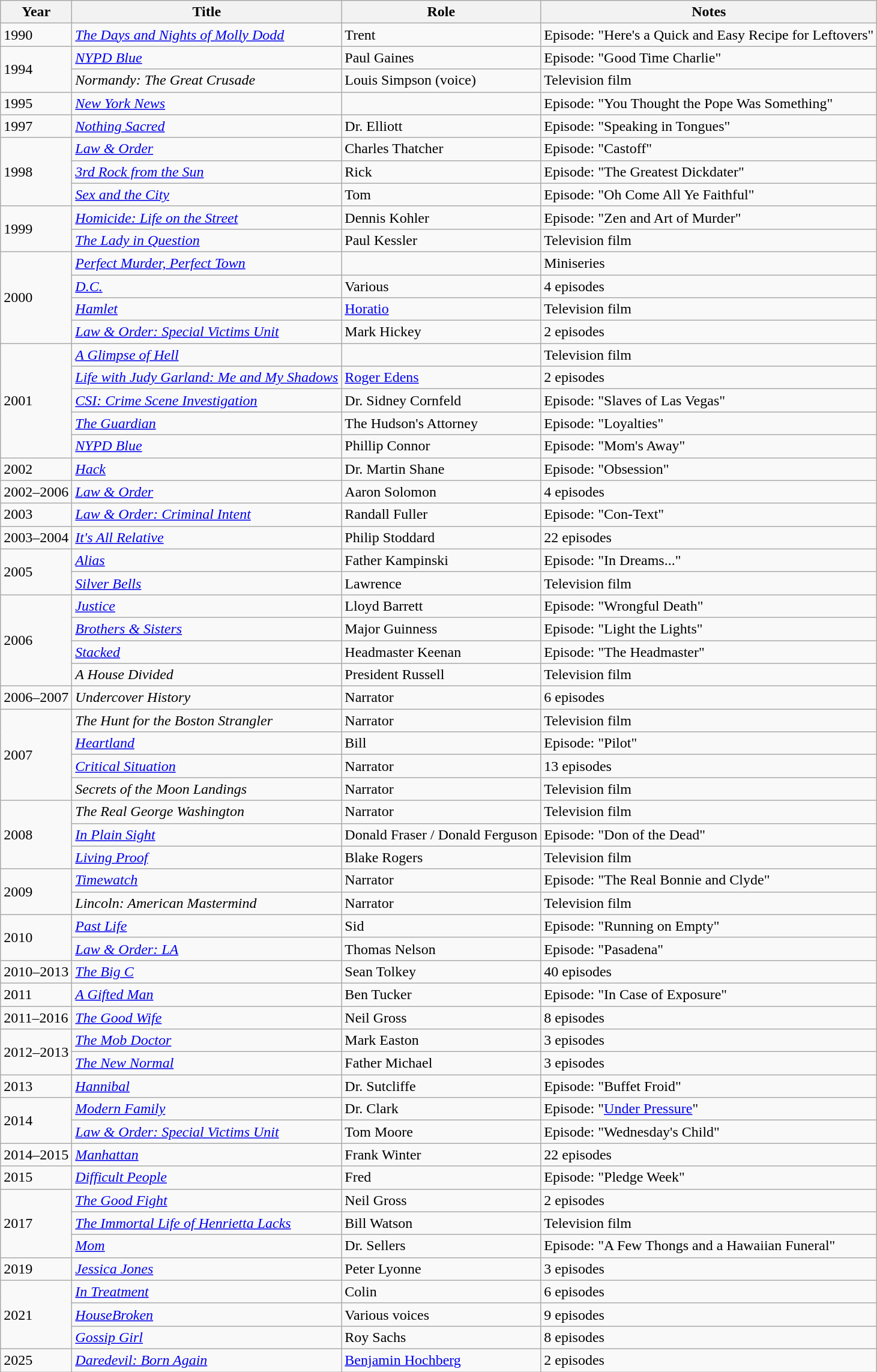<table class="wikitable sortable">
<tr>
<th>Year</th>
<th>Title</th>
<th>Role</th>
<th class="unsortable">Notes</th>
</tr>
<tr>
<td>1990</td>
<td><em><a href='#'>The Days and Nights of Molly Dodd</a></em></td>
<td>Trent</td>
<td>Episode: "Here's a Quick and Easy Recipe for Leftovers"</td>
</tr>
<tr>
<td rowspan="2">1994</td>
<td><em><a href='#'>NYPD Blue</a></em></td>
<td>Paul Gaines</td>
<td>Episode: "Good Time Charlie"</td>
</tr>
<tr>
<td><em>Normandy: The Great Crusade</em></td>
<td>Louis Simpson (voice)</td>
<td>Television film</td>
</tr>
<tr>
<td>1995</td>
<td><em><a href='#'>New York News</a></em></td>
<td></td>
<td>Episode: "You Thought the Pope Was Something"</td>
</tr>
<tr>
<td>1997</td>
<td><em><a href='#'>Nothing Sacred</a></em></td>
<td>Dr. Elliott</td>
<td>Episode: "Speaking in Tongues"</td>
</tr>
<tr>
<td rowspan="3">1998</td>
<td><em><a href='#'>Law & Order</a></em></td>
<td>Charles Thatcher</td>
<td>Episode: "Castoff"</td>
</tr>
<tr>
<td><em><a href='#'>3rd Rock from the Sun</a></em></td>
<td>Rick</td>
<td>Episode: "The Greatest Dickdater"</td>
</tr>
<tr>
<td><em><a href='#'>Sex and the City</a></em></td>
<td>Tom</td>
<td>Episode: "Oh Come All Ye Faithful"</td>
</tr>
<tr>
<td rowspan="2">1999</td>
<td><em><a href='#'>Homicide: Life on the Street</a></em></td>
<td>Dennis Kohler</td>
<td>Episode: "Zen and Art of Murder"</td>
</tr>
<tr>
<td><em><a href='#'>The Lady in Question</a></em></td>
<td>Paul Kessler</td>
<td>Television film</td>
</tr>
<tr>
<td rowspan="4">2000</td>
<td><em><a href='#'>Perfect Murder, Perfect Town</a></em></td>
<td></td>
<td>Miniseries</td>
</tr>
<tr>
<td><em><a href='#'>D.C.</a></em></td>
<td>Various</td>
<td>4 episodes</td>
</tr>
<tr>
<td><em><a href='#'>Hamlet</a></em></td>
<td><a href='#'>Horatio</a></td>
<td>Television film</td>
</tr>
<tr>
<td><em><a href='#'>Law & Order: Special Victims Unit</a></em></td>
<td>Mark Hickey</td>
<td>2 episodes</td>
</tr>
<tr>
<td rowspan="5">2001</td>
<td><em><a href='#'>A Glimpse of Hell</a></em></td>
<td></td>
<td>Television film</td>
</tr>
<tr>
<td><em><a href='#'>Life with Judy Garland: Me and My Shadows</a></em></td>
<td><a href='#'>Roger Edens</a></td>
<td>2 episodes</td>
</tr>
<tr>
<td><em><a href='#'>CSI: Crime Scene Investigation</a></em></td>
<td>Dr. Sidney Cornfeld</td>
<td>Episode: "Slaves of Las Vegas"</td>
</tr>
<tr>
<td><em><a href='#'>The Guardian</a></em></td>
<td>The Hudson's Attorney</td>
<td>Episode: "Loyalties"</td>
</tr>
<tr>
<td><em><a href='#'>NYPD Blue</a></em></td>
<td>Phillip Connor</td>
<td>Episode: "Mom's Away"</td>
</tr>
<tr>
<td>2002</td>
<td><em><a href='#'>Hack</a></em></td>
<td>Dr. Martin Shane</td>
<td>Episode: "Obsession"</td>
</tr>
<tr>
<td>2002–2006</td>
<td><em><a href='#'>Law & Order</a></em></td>
<td>Aaron Solomon</td>
<td>4 episodes</td>
</tr>
<tr>
<td>2003</td>
<td><em><a href='#'>Law & Order: Criminal Intent</a></em></td>
<td>Randall Fuller</td>
<td>Episode: "Con-Text"</td>
</tr>
<tr>
<td>2003–2004</td>
<td><em><a href='#'>It's All Relative</a></em></td>
<td>Philip Stoddard</td>
<td>22 episodes</td>
</tr>
<tr>
<td rowspan="2">2005</td>
<td><em><a href='#'>Alias</a></em></td>
<td>Father Kampinski</td>
<td>Episode: "In Dreams..."</td>
</tr>
<tr>
<td><em><a href='#'>Silver Bells</a></em></td>
<td>Lawrence</td>
<td>Television film</td>
</tr>
<tr>
<td rowspan="4">2006</td>
<td><em><a href='#'>Justice</a></em></td>
<td>Lloyd Barrett</td>
<td>Episode: "Wrongful Death"</td>
</tr>
<tr>
<td><em><a href='#'>Brothers & Sisters</a></em></td>
<td>Major Guinness</td>
<td>Episode: "Light the Lights"</td>
</tr>
<tr>
<td><em><a href='#'>Stacked</a></em></td>
<td>Headmaster Keenan</td>
<td>Episode: "The Headmaster"</td>
</tr>
<tr>
<td><em>A House Divided</em></td>
<td>President Russell</td>
<td>Television film</td>
</tr>
<tr>
<td>2006–2007</td>
<td><em>Undercover History</em></td>
<td>Narrator</td>
<td>6 episodes</td>
</tr>
<tr>
<td rowspan="4">2007</td>
<td><em>The Hunt for the Boston Strangler</em></td>
<td>Narrator</td>
<td>Television film</td>
</tr>
<tr>
<td><em><a href='#'>Heartland</a></em></td>
<td>Bill</td>
<td>Episode: "Pilot"</td>
</tr>
<tr>
<td><em><a href='#'>Critical Situation</a></em></td>
<td>Narrator</td>
<td>13 episodes</td>
</tr>
<tr>
<td><em>Secrets of the Moon Landings</em></td>
<td>Narrator</td>
<td>Television film</td>
</tr>
<tr>
<td rowspan="3">2008</td>
<td><em>The Real George Washington</em></td>
<td>Narrator</td>
<td>Television film</td>
</tr>
<tr>
<td><em><a href='#'>In Plain Sight</a></em></td>
<td>Donald Fraser / Donald Ferguson</td>
<td>Episode: "Don of the Dead"</td>
</tr>
<tr>
<td><em><a href='#'>Living Proof</a></em></td>
<td>Blake Rogers</td>
<td>Television film</td>
</tr>
<tr>
<td rowspan="2">2009</td>
<td><em><a href='#'>Timewatch</a></em></td>
<td>Narrator</td>
<td>Episode: "The Real Bonnie and Clyde"</td>
</tr>
<tr>
<td><em>Lincoln: American Mastermind</em></td>
<td>Narrator</td>
<td>Television film</td>
</tr>
<tr>
<td rowspan="2">2010</td>
<td><em><a href='#'>Past Life</a></em></td>
<td>Sid</td>
<td>Episode: "Running on Empty"</td>
</tr>
<tr>
<td><em><a href='#'>Law & Order: LA</a></em></td>
<td>Thomas Nelson</td>
<td>Episode: "Pasadena"</td>
</tr>
<tr>
<td>2010–2013</td>
<td><em><a href='#'>The Big C</a></em></td>
<td>Sean Tolkey</td>
<td>40 episodes</td>
</tr>
<tr>
<td>2011</td>
<td><em><a href='#'>A Gifted Man</a></em></td>
<td>Ben Tucker</td>
<td>Episode: "In Case of Exposure"</td>
</tr>
<tr>
<td>2011–2016</td>
<td><em><a href='#'>The Good Wife</a></em></td>
<td>Neil Gross</td>
<td>8 episodes</td>
</tr>
<tr>
<td rowspan="2">2012–2013</td>
<td><em><a href='#'>The Mob Doctor</a></em></td>
<td>Mark Easton</td>
<td>3 episodes</td>
</tr>
<tr>
<td><em><a href='#'>The New Normal</a></em></td>
<td>Father Michael</td>
<td>3 episodes</td>
</tr>
<tr>
<td>2013</td>
<td><em><a href='#'>Hannibal</a></em></td>
<td>Dr. Sutcliffe</td>
<td>Episode: "Buffet Froid"</td>
</tr>
<tr>
<td rowspan="2">2014</td>
<td><em><a href='#'>Modern Family</a></em></td>
<td>Dr. Clark</td>
<td>Episode: "<a href='#'>Under Pressure</a>"</td>
</tr>
<tr>
<td><em><a href='#'>Law & Order: Special Victims Unit</a></em></td>
<td>Tom Moore</td>
<td>Episode: "Wednesday's Child"</td>
</tr>
<tr>
<td>2014–2015</td>
<td><em><a href='#'>Manhattan</a></em></td>
<td>Frank Winter</td>
<td>22 episodes</td>
</tr>
<tr>
<td>2015</td>
<td><em><a href='#'>Difficult People</a></em></td>
<td>Fred</td>
<td>Episode: "Pledge Week"</td>
</tr>
<tr>
<td rowspan="3">2017</td>
<td><em><a href='#'>The Good Fight</a></em></td>
<td>Neil Gross</td>
<td>2 episodes</td>
</tr>
<tr>
<td><em><a href='#'>The Immortal Life of Henrietta Lacks</a></em></td>
<td>Bill Watson</td>
<td>Television film</td>
</tr>
<tr>
<td><em><a href='#'>Mom</a></em></td>
<td>Dr. Sellers</td>
<td>Episode: "A Few Thongs and a Hawaiian Funeral"</td>
</tr>
<tr>
<td>2019</td>
<td><em><a href='#'>Jessica Jones</a></em></td>
<td>Peter Lyonne</td>
<td>3 episodes</td>
</tr>
<tr>
<td rowspan="3">2021</td>
<td><em><a href='#'>In Treatment</a></em></td>
<td>Colin</td>
<td>6 episodes</td>
</tr>
<tr>
<td><em><a href='#'>HouseBroken</a></em></td>
<td>Various voices</td>
<td>9 episodes</td>
</tr>
<tr>
<td><em><a href='#'>Gossip Girl</a></em></td>
<td>Roy Sachs</td>
<td>8 episodes</td>
</tr>
<tr>
<td>2025</td>
<td><em><a href='#'>Daredevil: Born Again</a></em></td>
<td><a href='#'>Benjamin Hochberg</a></td>
<td>2 episodes</td>
</tr>
</table>
